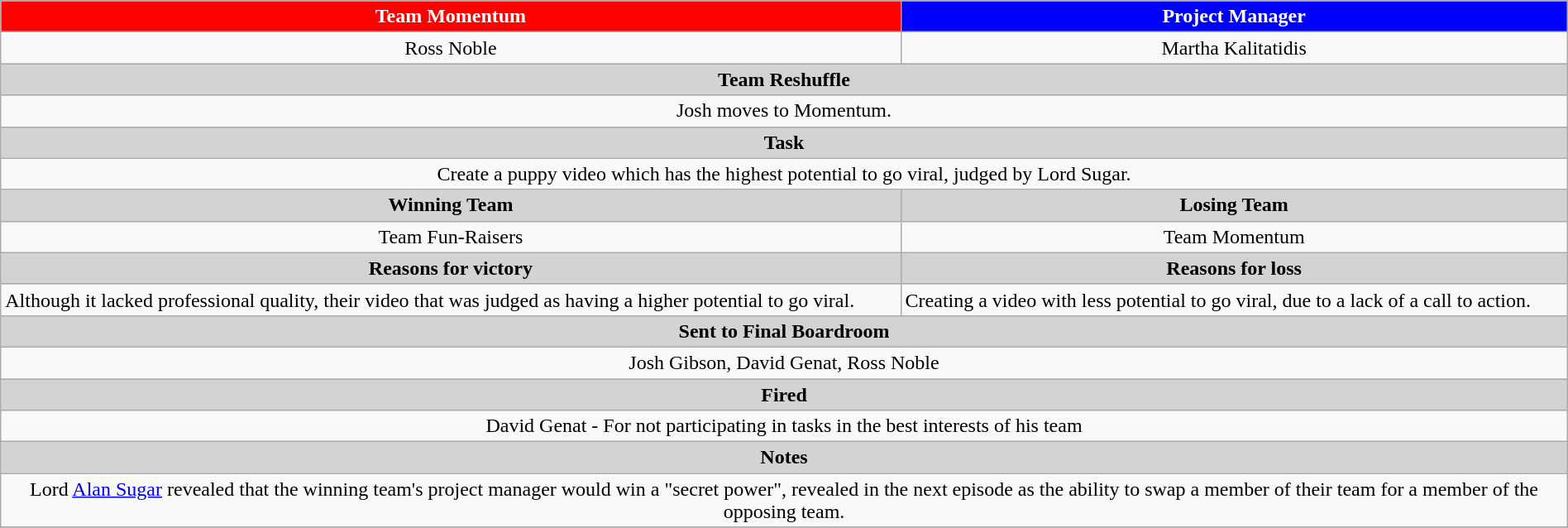<table class="wikitable" style="text-align: center; width:100%">
<tr>
<th style="text-align:center; background:red;color:white">Team Momentum </th>
<th style="text-align:center; background:blue;color:white"> Project Manager</th>
</tr>
<tr>
<td>Ross Noble</td>
<td>Martha Kalitatidis</td>
</tr>
<tr>
<th colspan="2" style="text-align:center; background:lightgrey;">Team Reshuffle</th>
</tr>
<tr>
<td colspan="2">Josh moves to Momentum.</td>
</tr>
<tr>
<th colspan="2" style="text-align:center; background:lightgrey;">Task</th>
</tr>
<tr>
<td colspan="2">Create a puppy video which has the highest potential to go viral, judged by Lord Sugar.</td>
</tr>
<tr>
<th style="text-align:center; background:lightgrey;">Winning Team</th>
<th style="text-align:center; background:lightgrey;">Losing Team</th>
</tr>
<tr>
<td>Team Fun-Raisers</td>
<td>Team Momentum</td>
</tr>
<tr>
<th style="text-align:center; background:lightgrey;">Reasons for victory</th>
<th style="text-align:center; background:lightgrey;">Reasons for loss</th>
</tr>
<tr style="text-align: left; ">
<td>Although it lacked professional quality, their video that was judged as having a higher potential to go viral.</td>
<td>Creating a video with less potential to go viral, due to a lack of a call to action.</td>
</tr>
<tr>
<th colspan="2" style="text-align:center; background:lightgrey;">Sent to Final Boardroom</th>
</tr>
<tr>
<td colspan="2">Josh Gibson, David Genat, Ross Noble</td>
</tr>
<tr>
<th colspan="2" style="text-align:center; background:lightgrey;">Fired</th>
</tr>
<tr>
<td colspan="2">David Genat - For not participating in tasks in the best interests of his team</td>
</tr>
<tr>
<th colspan="2" style="text-align:center; background:lightgrey;">Notes</th>
</tr>
<tr>
<td colspan="2">Lord <a href='#'>Alan Sugar</a> revealed that the winning team's project manager would win a "secret power", revealed in the next episode as the ability to swap a member of their team for a member of the opposing team.</td>
</tr>
<tr>
</tr>
</table>
